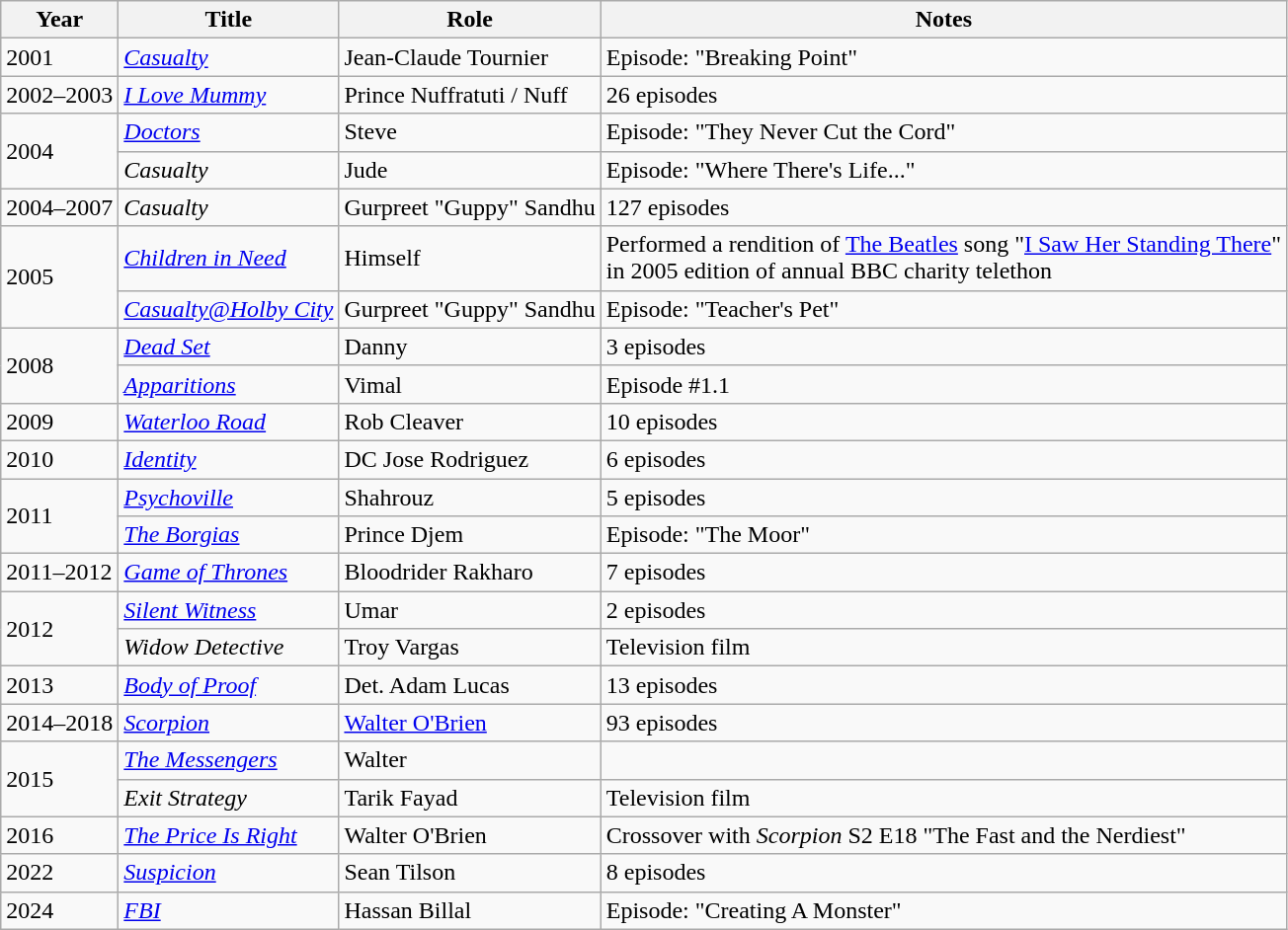<table class="wikitable sortable plainrowheaders">
<tr>
<th scope="col">Year</th>
<th scope="col">Title</th>
<th scope="col">Role</th>
<th scope="col" class="unsortable">Notes</th>
</tr>
<tr>
<td>2001</td>
<td><em><a href='#'>Casualty</a></em></td>
<td>Jean-Claude Tournier</td>
<td>Episode: "Breaking Point"</td>
</tr>
<tr>
<td>2002–2003</td>
<td><em><a href='#'>I Love Mummy</a></em></td>
<td>Prince Nuffratuti / Nuff</td>
<td>26 episodes</td>
</tr>
<tr>
<td rowspan="2">2004</td>
<td><em><a href='#'>Doctors</a></em></td>
<td>Steve</td>
<td>Episode: "They Never Cut the Cord"</td>
</tr>
<tr>
<td><em>Casualty</em></td>
<td>Jude</td>
<td>Episode: "Where There's Life..."</td>
</tr>
<tr>
<td>2004–2007</td>
<td><em>Casualty</em></td>
<td>Gurpreet "Guppy" Sandhu</td>
<td>127 episodes</td>
</tr>
<tr>
<td rowspan="2">2005</td>
<td><em><a href='#'>Children in Need</a></em></td>
<td>Himself</td>
<td>Performed a rendition of <a href='#'>The Beatles</a> song "<a href='#'>I Saw Her Standing There</a>"<br>in 2005 edition of annual BBC charity telethon</td>
</tr>
<tr>
<td><em><a href='#'>Casualty@Holby City</a></em></td>
<td>Gurpreet "Guppy" Sandhu</td>
<td>Episode: "Teacher's Pet"</td>
</tr>
<tr>
<td rowspan="2">2008</td>
<td><em><a href='#'>Dead Set</a></em></td>
<td>Danny</td>
<td>3 episodes</td>
</tr>
<tr>
<td><em><a href='#'>Apparitions</a></em></td>
<td>Vimal</td>
<td>Episode #1.1</td>
</tr>
<tr>
<td>2009</td>
<td><em><a href='#'>Waterloo Road</a></em></td>
<td>Rob Cleaver</td>
<td>10 episodes</td>
</tr>
<tr>
<td>2010</td>
<td><em><a href='#'>Identity</a></em></td>
<td>DC Jose Rodriguez</td>
<td>6 episodes</td>
</tr>
<tr>
<td rowspan="2">2011</td>
<td><em><a href='#'>Psychoville</a></em></td>
<td>Shahrouz</td>
<td>5 episodes</td>
</tr>
<tr>
<td><em><a href='#'>The Borgias</a></em></td>
<td>Prince Djem</td>
<td>Episode: "The Moor"</td>
</tr>
<tr>
<td>2011–2012</td>
<td><em><a href='#'>Game of Thrones</a></em></td>
<td>Bloodrider Rakharo</td>
<td>7 episodes</td>
</tr>
<tr>
<td rowspan="2">2012</td>
<td><em><a href='#'>Silent Witness</a></em></td>
<td>Umar</td>
<td>2 episodes</td>
</tr>
<tr>
<td><em>Widow Detective</em></td>
<td>Troy Vargas</td>
<td>Television film</td>
</tr>
<tr>
<td>2013</td>
<td><em><a href='#'>Body of Proof</a></em></td>
<td>Det. Adam Lucas</td>
<td>13 episodes</td>
</tr>
<tr>
<td>2014–2018</td>
<td><em><a href='#'>Scorpion</a></em></td>
<td><a href='#'>Walter O'Brien</a></td>
<td>93 episodes</td>
</tr>
<tr>
<td rowspan="2">2015</td>
<td><em><a href='#'>The Messengers</a></em></td>
<td>Walter</td>
<td></td>
</tr>
<tr>
<td><em>Exit Strategy</em></td>
<td>Tarik Fayad</td>
<td>Television film</td>
</tr>
<tr>
<td>2016</td>
<td><em><a href='#'>The Price Is Right</a></em></td>
<td>Walter O'Brien</td>
<td>Crossover with <em>Scorpion</em> S2 E18 "The Fast and the Nerdiest"</td>
</tr>
<tr>
<td>2022</td>
<td><em><a href='#'>Suspicion</a></em></td>
<td>Sean Tilson</td>
<td>8 episodes</td>
</tr>
<tr>
<td>2024</td>
<td><em><a href='#'>FBI</a></em></td>
<td>Hassan Billal</td>
<td>Episode: "Creating A Monster"</td>
</tr>
</table>
